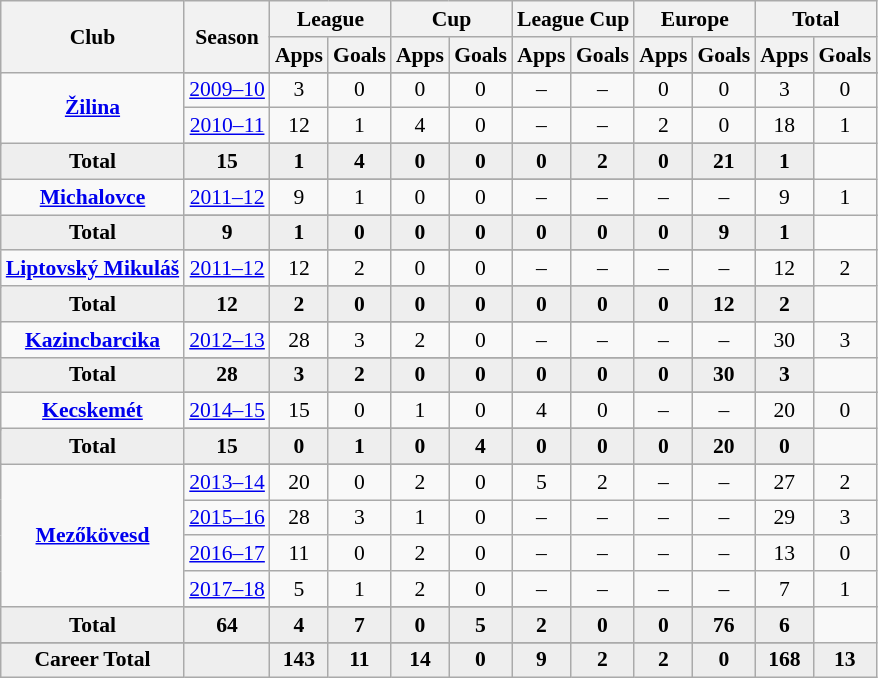<table class="wikitable" style="font-size:90%; text-align: center;">
<tr>
<th rowspan="2">Club</th>
<th rowspan="2">Season</th>
<th colspan="2">League</th>
<th colspan="2">Cup</th>
<th colspan="2">League Cup</th>
<th colspan="2">Europe</th>
<th colspan="2">Total</th>
</tr>
<tr>
<th>Apps</th>
<th>Goals</th>
<th>Apps</th>
<th>Goals</th>
<th>Apps</th>
<th>Goals</th>
<th>Apps</th>
<th>Goals</th>
<th>Apps</th>
<th>Goals</th>
</tr>
<tr ||-||-||-|->
<td rowspan="4" valign="center"><strong><a href='#'>Žilina</a></strong></td>
</tr>
<tr>
<td><a href='#'>2009–10</a></td>
<td>3</td>
<td>0</td>
<td>0</td>
<td>0</td>
<td>–</td>
<td>–</td>
<td>0</td>
<td>0</td>
<td>3</td>
<td>0</td>
</tr>
<tr>
<td><a href='#'>2010–11</a></td>
<td>12</td>
<td>1</td>
<td>4</td>
<td>0</td>
<td>–</td>
<td>–</td>
<td>2</td>
<td>0</td>
<td>18</td>
<td>1</td>
</tr>
<tr>
</tr>
<tr style="font-weight:bold; background-color:#eeeeee;">
<td>Total</td>
<td>15</td>
<td>1</td>
<td>4</td>
<td>0</td>
<td>0</td>
<td>0</td>
<td>2</td>
<td>0</td>
<td>21</td>
<td>1</td>
</tr>
<tr>
<td rowspan="3" valign="center"><strong><a href='#'>Michalovce</a></strong></td>
</tr>
<tr>
<td><a href='#'>2011–12</a></td>
<td>9</td>
<td>1</td>
<td>0</td>
<td>0</td>
<td>–</td>
<td>–</td>
<td>–</td>
<td>–</td>
<td>9</td>
<td>1</td>
</tr>
<tr>
</tr>
<tr style="font-weight:bold; background-color:#eeeeee;">
<td>Total</td>
<td>9</td>
<td>1</td>
<td>0</td>
<td>0</td>
<td>0</td>
<td>0</td>
<td>0</td>
<td>0</td>
<td>9</td>
<td>1</td>
</tr>
<tr>
<td rowspan="3" valign="center"><strong><a href='#'>Liptovský Mikuláš</a></strong></td>
</tr>
<tr>
<td><a href='#'>2011–12</a></td>
<td>12</td>
<td>2</td>
<td>0</td>
<td>0</td>
<td>–</td>
<td>–</td>
<td>–</td>
<td>–</td>
<td>12</td>
<td>2</td>
</tr>
<tr>
</tr>
<tr style="font-weight:bold; background-color:#eeeeee;">
<td>Total</td>
<td>12</td>
<td>2</td>
<td>0</td>
<td>0</td>
<td>0</td>
<td>0</td>
<td>0</td>
<td>0</td>
<td>12</td>
<td>2</td>
</tr>
<tr>
<td rowspan="3" valign="center"><strong><a href='#'>Kazincbarcika</a></strong></td>
</tr>
<tr>
<td><a href='#'>2012–13</a></td>
<td>28</td>
<td>3</td>
<td>2</td>
<td>0</td>
<td>–</td>
<td>–</td>
<td>–</td>
<td>–</td>
<td>30</td>
<td>3</td>
</tr>
<tr>
</tr>
<tr style="font-weight:bold; background-color:#eeeeee;">
<td>Total</td>
<td>28</td>
<td>3</td>
<td>2</td>
<td>0</td>
<td>0</td>
<td>0</td>
<td>0</td>
<td>0</td>
<td>30</td>
<td>3</td>
</tr>
<tr>
<td rowspan="3" valign="center"><strong><a href='#'>Kecskemét</a></strong></td>
</tr>
<tr>
<td><a href='#'>2014–15</a></td>
<td>15</td>
<td>0</td>
<td>1</td>
<td>0</td>
<td>4</td>
<td>0</td>
<td>–</td>
<td>–</td>
<td>20</td>
<td>0</td>
</tr>
<tr>
</tr>
<tr style="font-weight:bold; background-color:#eeeeee;">
<td>Total</td>
<td>15</td>
<td>0</td>
<td>1</td>
<td>0</td>
<td>4</td>
<td>0</td>
<td>0</td>
<td>0</td>
<td>20</td>
<td>0</td>
</tr>
<tr>
<td rowspan="6" valign="center"><strong><a href='#'>Mezőkövesd</a></strong></td>
</tr>
<tr>
<td><a href='#'>2013–14</a></td>
<td>20</td>
<td>0</td>
<td>2</td>
<td>0</td>
<td>5</td>
<td>2</td>
<td>–</td>
<td>–</td>
<td>27</td>
<td>2</td>
</tr>
<tr>
<td><a href='#'>2015–16</a></td>
<td>28</td>
<td>3</td>
<td>1</td>
<td>0</td>
<td>–</td>
<td>–</td>
<td>–</td>
<td>–</td>
<td>29</td>
<td>3</td>
</tr>
<tr>
<td><a href='#'>2016–17</a></td>
<td>11</td>
<td>0</td>
<td>2</td>
<td>0</td>
<td>–</td>
<td>–</td>
<td>–</td>
<td>–</td>
<td>13</td>
<td>0</td>
</tr>
<tr>
<td><a href='#'>2017–18</a></td>
<td>5</td>
<td>1</td>
<td>2</td>
<td>0</td>
<td>–</td>
<td>–</td>
<td>–</td>
<td>–</td>
<td>7</td>
<td>1</td>
</tr>
<tr>
</tr>
<tr style="font-weight:bold; background-color:#eeeeee;">
<td>Total</td>
<td>64</td>
<td>4</td>
<td>7</td>
<td>0</td>
<td>5</td>
<td>2</td>
<td>0</td>
<td>0</td>
<td>76</td>
<td>6</td>
</tr>
<tr>
</tr>
<tr style="font-weight:bold; background-color:#eeeeee;">
<td rowspan="2" valign="top"><strong>Career Total</strong></td>
<td></td>
<td><strong>143</strong></td>
<td><strong>11</strong></td>
<td><strong>14</strong></td>
<td><strong>0</strong></td>
<td><strong>9</strong></td>
<td><strong>2</strong></td>
<td><strong>2</strong></td>
<td><strong>0</strong></td>
<td><strong>168</strong></td>
<td><strong>13</strong></td>
</tr>
</table>
